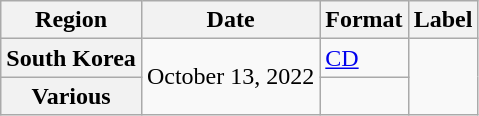<table class="wikitable plainrowheaders">
<tr>
<th scope="col">Region</th>
<th scope="col">Date</th>
<th scope="col">Format</th>
<th scope="col">Label</th>
</tr>
<tr>
<th scope="row">South Korea</th>
<td rowspan="2">October 13, 2022</td>
<td><a href='#'>CD</a></td>
<td rowspan="2"></td>
</tr>
<tr>
<th scope="row">Various</th>
<td></td>
</tr>
</table>
